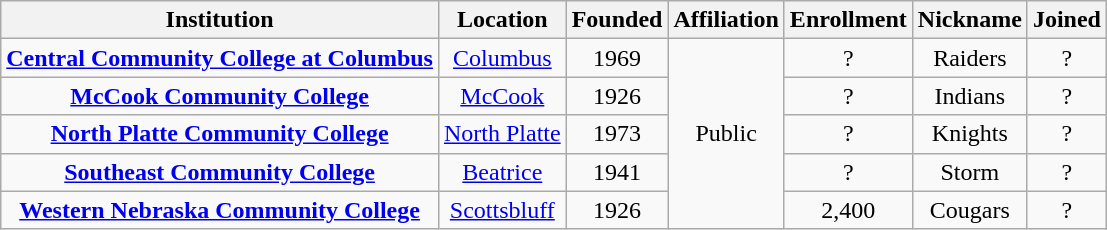<table class="wikitable sortable" style="text-align:center;">
<tr>
<th>Institution</th>
<th>Location</th>
<th>Founded</th>
<th>Affiliation</th>
<th>Enrollment</th>
<th>Nickname</th>
<th>Joined</th>
</tr>
<tr>
<td><strong><a href='#'>Central Community College at Columbus</a></strong></td>
<td><a href='#'>Columbus</a></td>
<td>1969</td>
<td rowspan="5">Public</td>
<td>?</td>
<td>Raiders</td>
<td>?</td>
</tr>
<tr>
<td><strong><a href='#'>McCook Community College</a></strong></td>
<td><a href='#'>McCook</a></td>
<td>1926</td>
<td>?</td>
<td>Indians</td>
<td>?</td>
</tr>
<tr>
<td><strong><a href='#'>North Platte Community College</a></strong></td>
<td><a href='#'>North Platte</a></td>
<td>1973</td>
<td>?</td>
<td>Knights</td>
<td>?</td>
</tr>
<tr>
<td><strong><a href='#'>Southeast Community College</a></strong></td>
<td><a href='#'>Beatrice</a></td>
<td>1941</td>
<td>?</td>
<td>Storm</td>
<td>?</td>
</tr>
<tr>
<td><strong><a href='#'>Western Nebraska Community College</a></strong></td>
<td><a href='#'>Scottsbluff</a></td>
<td>1926</td>
<td>2,400</td>
<td>Cougars</td>
<td>?</td>
</tr>
</table>
